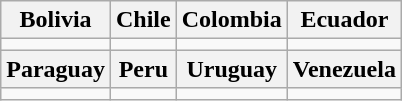<table class="wikitable">
<tr>
<th>Bolivia </th>
<th>Chile </th>
<th>Colombia </th>
<th>Ecuador </th>
</tr>
<tr>
<td valign=top></td>
<td valign=top></td>
<td valign=top></td>
<td valign=top></td>
</tr>
<tr>
<th>Paraguay </th>
<th>Peru </th>
<th>Uruguay </th>
<th>Venezuela </th>
</tr>
<tr>
<td valign=top></td>
<td valign=top></td>
<td valign=top></td>
<td valign=top></td>
</tr>
</table>
